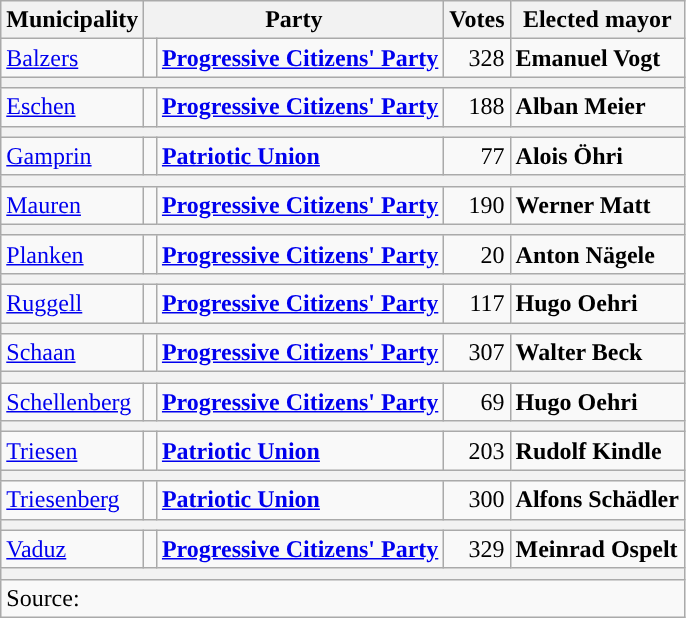<table class="wikitable" style="text-align:right">
<tr>
<th>Municipality</th>
<th colspan="2">Party</th>
<th>Votes</th>
<th>Elected mayor</th>
</tr>
<tr>
<td align="left"><a href='#'>Balzers</a></td>
<td width="1" style="color:inherit;background:"></td>
<td align="left"><strong><a href='#'>Progressive Citizens' Party</a></strong></td>
<td>328</td>
<td align="left"><strong>Emanuel Vogt</strong></td>
</tr>
<tr>
<th colspan="5"></th>
</tr>
<tr>
<td align="left"><a href='#'>Eschen</a></td>
<td width="1" style="color:inherit;background:"></td>
<td align="left"><strong><a href='#'>Progressive Citizens' Party</a></strong></td>
<td>188</td>
<td align="left"><strong>Alban Meier</strong></td>
</tr>
<tr>
<th colspan="5"></th>
</tr>
<tr>
<td align="left"><a href='#'>Gamprin</a></td>
<td style="color:inherit;background:"></td>
<td align="left"><a href='#'><strong>Patriotic Union</strong></a></td>
<td>77</td>
<td align="left"><strong>Alois Öhri</strong></td>
</tr>
<tr>
<th colspan="5"></th>
</tr>
<tr>
<td align="left"><a href='#'>Mauren</a></td>
<td style="color:inherit;background:"></td>
<td align="left"><strong><a href='#'>Progressive Citizens' Party</a></strong></td>
<td>190</td>
<td align="left"><strong>Werner Matt</strong></td>
</tr>
<tr>
<th colspan="5"></th>
</tr>
<tr>
<td align="left"><a href='#'>Planken</a></td>
<td style="color:inherit;background:"></td>
<td align="left"><strong><a href='#'>Progressive Citizens' Party</a></strong></td>
<td>20</td>
<td align="left"><strong>Anton Nägele</strong></td>
</tr>
<tr>
<th colspan="5"></th>
</tr>
<tr>
<td align="left"><a href='#'>Ruggell</a></td>
<td style="color:inherit;background:"></td>
<td align="left"><strong><a href='#'>Progressive Citizens' Party</a></strong></td>
<td>117</td>
<td align="left"><strong>Hugo Oehri</strong></td>
</tr>
<tr>
<th colspan="5"></th>
</tr>
<tr>
<td align="left"><a href='#'>Schaan</a></td>
<td style="color:inherit;background:"></td>
<td align="left"><strong><a href='#'>Progressive Citizens' Party</a></strong></td>
<td>307</td>
<td align="left"><strong>Walter Beck</strong></td>
</tr>
<tr>
<th colspan="5"></th>
</tr>
<tr>
<td align="left"><a href='#'>Schellenberg</a></td>
<td style="color:inherit;background:"></td>
<td align="left"><strong><a href='#'>Progressive Citizens' Party</a></strong></td>
<td>69</td>
<td align="left"><strong>Hugo Oehri</strong></td>
</tr>
<tr>
<th colspan="5"></th>
</tr>
<tr>
<td align="left"><a href='#'>Triesen</a></td>
<td style="color:inherit;background:"></td>
<td align="left"><a href='#'><strong>Patriotic Union</strong></a></td>
<td>203</td>
<td align="left"><strong>Rudolf Kindle</strong></td>
</tr>
<tr>
<th colspan="5"></th>
</tr>
<tr>
<td align="left"><a href='#'>Triesenberg</a></td>
<td style="color:inherit;background:"></td>
<td align="left"><a href='#'><strong>Patriotic Union</strong></a></td>
<td>300</td>
<td align="left"><strong>Alfons Schädler</strong></td>
</tr>
<tr>
<th colspan="5"></th>
</tr>
<tr>
<td align="left"><a href='#'>Vaduz</a></td>
<td style="color:inherit;background:"></td>
<td align="left"><strong><a href='#'>Progressive Citizens' Party</a></strong></td>
<td>329</td>
<td align="left"><strong>Meinrad Ospelt</strong></td>
</tr>
<tr>
<th colspan="5"></th>
</tr>
<tr>
<td colspan="5" align="left">Source: </td>
</tr>
</table>
